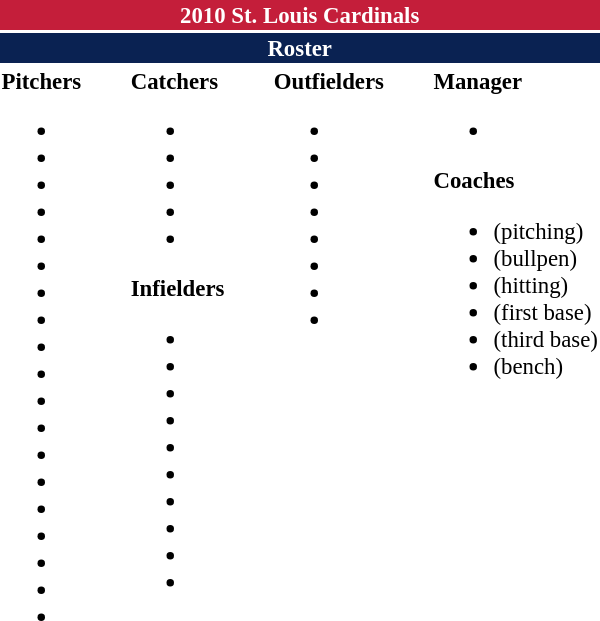<table class="toccolours" style="font-size: 95%;">
<tr>
<th colspan="10" style="background-color: #c41e3a; color: #FFFFFF; text-align: center;">2010 St. Louis Cardinals</th>
</tr>
<tr>
<td colspan="10" style="background-color: #0a2252; color: #FFFFFF; text-align: center;"><strong>Roster</strong></td>
</tr>
<tr>
<td valign="top"><strong>Pitchers</strong><br><ul><li></li><li></li><li></li><li></li><li></li><li></li><li></li><li></li><li></li><li></li><li></li><li></li><li></li><li></li><li></li><li></li><li></li><li></li><li></li></ul></td>
<td width="25px"></td>
<td valign="top"><strong>Catchers</strong><br><ul><li></li><li></li><li></li><li></li><li></li></ul><strong>Infielders</strong><ul><li></li><li></li><li></li><li></li><li></li><li></li><li></li><li></li><li></li><li></li></ul></td>
<td width="25px"></td>
<td valign="top"><strong>Outfielders</strong><br><ul><li></li><li></li><li></li><li></li><li></li><li></li><li></li><li></li></ul></td>
<td width="25px"></td>
<td valign="top"><strong>Manager</strong><br><ul><li></li></ul><strong>Coaches</strong><ul><li> (pitching)</li><li> (bullpen)</li><li> (hitting)</li><li> (first base)</li><li> (third base)</li><li> (bench)</li></ul></td>
</tr>
</table>
